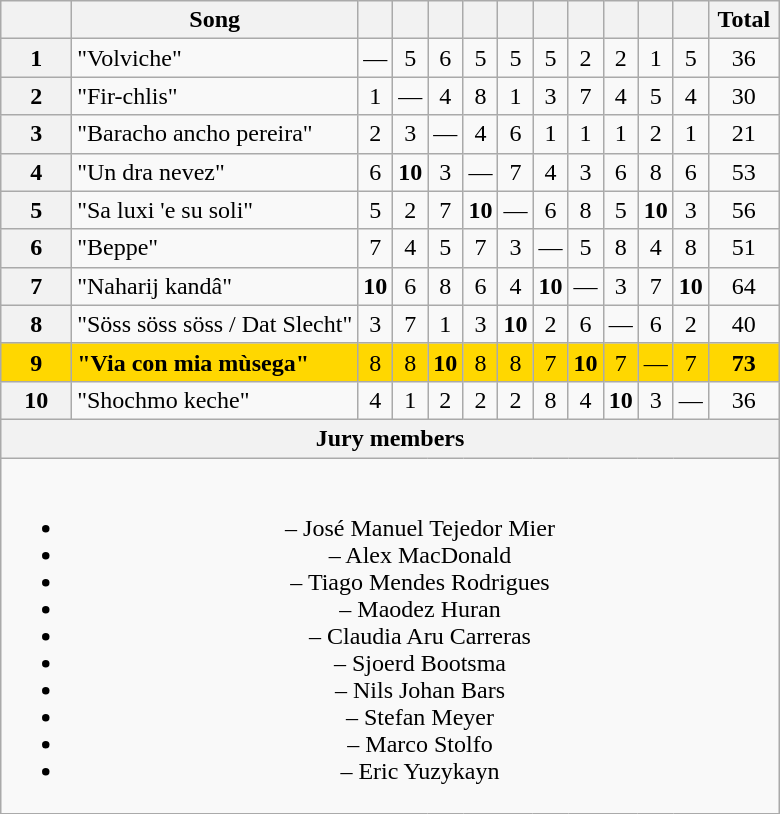<table class="sortable wikitable plainrowheaders" style="margin: 1em auto 1em auto; text-align:center;">
<tr>
<th scope="col" style="width:2.5em;"></th>
<th scope="col">Song</th>
<th scope="col"></th>
<th scope="col"></th>
<th scope="col"></th>
<th scope="col"></th>
<th scope="col"></th>
<th scope="col"></th>
<th scope="col"></th>
<th scope="col"></th>
<th scope="col"></th>
<th scope="col"></th>
<th scope="col" style="width:2.5em;">Total</th>
</tr>
<tr>
<th scope="row" style="text-align:center;">1</th>
<td align="left">"Volviche"</td>
<td>—</td>
<td>5</td>
<td>6</td>
<td>5</td>
<td>5</td>
<td>5</td>
<td>2</td>
<td>2</td>
<td>1</td>
<td>5</td>
<td>36</td>
</tr>
<tr>
<th scope="row" style="text-align:center;">2</th>
<td align="left">"Fir-chlis"</td>
<td>1</td>
<td>—</td>
<td>4</td>
<td>8</td>
<td>1</td>
<td>3</td>
<td>7</td>
<td>4</td>
<td>5</td>
<td>4</td>
<td>30</td>
</tr>
<tr>
<th scope="row" style="text-align:center;">3</th>
<td align="left">"Baracho ancho pereira"</td>
<td>2</td>
<td>3</td>
<td>—</td>
<td>4</td>
<td>6</td>
<td>1</td>
<td>1</td>
<td>1</td>
<td>2</td>
<td>1</td>
<td>21</td>
</tr>
<tr>
<th scope="row" style="text-align:center;">4</th>
<td align="left">"Un dra nevez"</td>
<td>6</td>
<td><strong>10</strong></td>
<td>3</td>
<td>—</td>
<td>7</td>
<td>4</td>
<td>3</td>
<td>6</td>
<td>8</td>
<td>6</td>
<td>53</td>
</tr>
<tr>
<th scope="row" style="text-align:center;">5</th>
<td align="left">"Sa luxi 'e su soli"</td>
<td>5</td>
<td>2</td>
<td>7</td>
<td><strong>10</strong></td>
<td>—</td>
<td>6</td>
<td>8</td>
<td>5</td>
<td><strong>10</strong></td>
<td>3</td>
<td>56</td>
</tr>
<tr>
<th scope="row" style="text-align:center;">6</th>
<td align="left">"Beppe"</td>
<td>7</td>
<td>4</td>
<td>5</td>
<td>7</td>
<td>3</td>
<td>—</td>
<td>5</td>
<td>8</td>
<td>4</td>
<td>8</td>
<td>51</td>
</tr>
<tr>
<th scope="row" style="text-align:center;">7</th>
<td align="left">"Naharij kandâ"</td>
<td><strong>10</strong></td>
<td>6</td>
<td>8</td>
<td>6</td>
<td>4</td>
<td><strong>10</strong></td>
<td>—</td>
<td>3</td>
<td>7</td>
<td><strong>10</strong></td>
<td>64</td>
</tr>
<tr>
<th scope="row" style="text-align:center;">8</th>
<td align="left">"Söss söss söss / Dat Slecht"</td>
<td>3</td>
<td>7</td>
<td>1</td>
<td>3</td>
<td><strong>10</strong></td>
<td>2</td>
<td>6</td>
<td>—</td>
<td>6</td>
<td>2</td>
<td>40</td>
</tr>
<tr bgcolor="gold">
<th scope="row" style="text-align:center; font-weight:bold; background:gold;">9</th>
<td align="left"><strong>"Via con mia mùsega"</strong></td>
<td>8</td>
<td>8</td>
<td><strong>10</strong></td>
<td>8</td>
<td>8</td>
<td>7</td>
<td><strong>10</strong></td>
<td>7</td>
<td>—</td>
<td>7</td>
<td><strong>73</strong></td>
</tr>
<tr>
<th scope="row" style="text-align:center;">10</th>
<td align="left">"Shochmo keche"</td>
<td>4</td>
<td>1</td>
<td>2</td>
<td>2</td>
<td>2</td>
<td>8</td>
<td>4</td>
<td><strong>10</strong></td>
<td>3</td>
<td>—</td>
<td>36</td>
</tr>
<tr class="sortbottom">
<th colspan=13>Jury members</th>
</tr>
<tr class="sortbottom">
<td colspan="13"><br><ul><li> – José Manuel Tejedor Mier</li><li> – Alex MacDonald</li><li> – Tiago Mendes Rodrigues</li><li> – Maodez Huran</li><li> – Claudia Aru Carreras</li><li> – Sjoerd Bootsma</li><li> – Nils Johan Bars</li><li> – Stefan Meyer</li><li> – Marco Stolfo</li><li> – Eric Yuzykayn</li></ul></td>
</tr>
</table>
